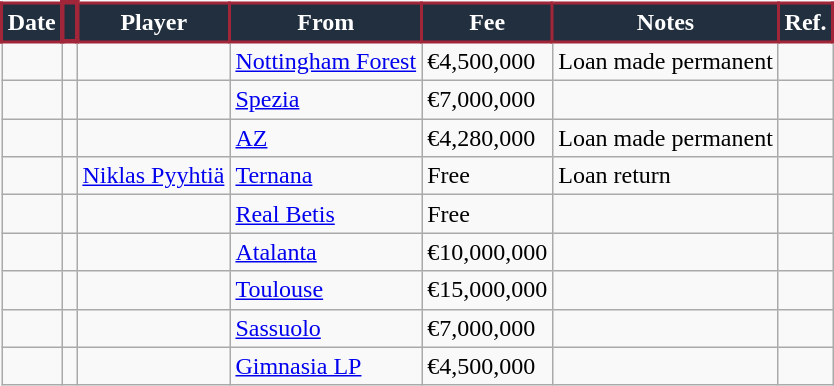<table class="wikitable plainrowheaders">
<tr>
<th style="background:#222F3E;color:white;border:2px solid #A22639">Date</th>
<th style="background:#222F3E;color:white;border:3px solid #A22639"></th>
<th style="background:#222F3E;color:white;border:2px solid #A22639">Player</th>
<th style="background:#222F3E;color:white;border:2px solid #A22639">From</th>
<th style="background:#222F3E;color:white;border:2px solid #A22639">Fee</th>
<th style="background:#222F3E;color:white;border:2px solid #A22639">Notes</th>
<th style="background:#222F3E;color:white;border:2px solid #A22639">Ref.</th>
</tr>
<tr>
<td></td>
<td align="center"></td>
<td></td>
<td> <a href='#'>Nottingham Forest</a></td>
<td>€4,500,000</td>
<td>Loan made permanent</td>
<td></td>
</tr>
<tr>
<td></td>
<td align="center"></td>
<td></td>
<td> <a href='#'>Spezia</a></td>
<td>€7,000,000</td>
<td></td>
<td></td>
</tr>
<tr>
<td></td>
<td align="center"></td>
<td></td>
<td> <a href='#'>AZ</a></td>
<td>€4,280,000</td>
<td>Loan made permanent</td>
<td></td>
</tr>
<tr>
<td></td>
<td></td>
<td> <a href='#'>Niklas Pyyhtiä</a></td>
<td> <a href='#'>Ternana</a></td>
<td>Free</td>
<td>Loan return</td>
<td></td>
</tr>
<tr>
<td></td>
<td align="center"></td>
<td></td>
<td> <a href='#'>Real Betis</a></td>
<td>Free</td>
<td></td>
<td></td>
</tr>
<tr>
<td></td>
<td align="center"></td>
<td></td>
<td> <a href='#'>Atalanta</a></td>
<td>€10,000,000</td>
<td></td>
<td></td>
</tr>
<tr>
<td></td>
<td align="center"></td>
<td></td>
<td> <a href='#'>Toulouse</a></td>
<td>€15,000,000</td>
<td></td>
<td></td>
</tr>
<tr>
<td></td>
<td align="center"></td>
<td></td>
<td> <a href='#'>Sassuolo</a></td>
<td>€7,000,000</td>
<td></td>
<td></td>
</tr>
<tr>
<td></td>
<td align="center"></td>
<td></td>
<td> <a href='#'>Gimnasia LP</a></td>
<td>€4,500,000</td>
<td></td>
<td></td>
</tr>
</table>
